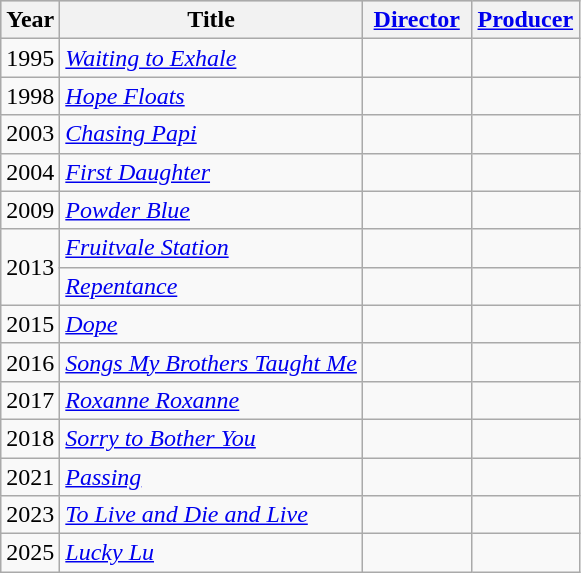<table class="wikitable sortable">
<tr style="background:#ccc; text-align:center;">
<th>Year</th>
<th>Title</th>
<th width=65><a href='#'>Director</a></th>
<th width=65><a href='#'>Producer</a></th>
</tr>
<tr>
<td>1995</td>
<td><em><a href='#'>Waiting to Exhale</a></em></td>
<td></td>
<td></td>
</tr>
<tr>
<td>1998</td>
<td><em><a href='#'>Hope Floats</a></em></td>
<td></td>
<td></td>
</tr>
<tr>
<td>2003</td>
<td><em><a href='#'>Chasing Papi</a></em></td>
<td></td>
<td></td>
</tr>
<tr>
<td>2004</td>
<td><em><a href='#'>First Daughter</a></em></td>
<td></td>
<td></td>
</tr>
<tr>
<td>2009</td>
<td><em><a href='#'>Powder Blue</a></em></td>
<td></td>
<td></td>
</tr>
<tr>
<td rowspan="2">2013</td>
<td><em><a href='#'>Fruitvale Station</a></em></td>
<td></td>
<td></td>
</tr>
<tr>
<td><em><a href='#'>Repentance</a></em></td>
<td></td>
<td></td>
</tr>
<tr>
<td>2015</td>
<td><em><a href='#'>Dope</a></em></td>
<td></td>
<td></td>
</tr>
<tr>
<td>2016</td>
<td><em><a href='#'>Songs My Brothers Taught Me</a></em></td>
<td></td>
<td></td>
</tr>
<tr>
<td>2017</td>
<td><em><a href='#'>Roxanne Roxanne</a></em></td>
<td></td>
<td></td>
</tr>
<tr>
<td>2018</td>
<td><em><a href='#'>Sorry to Bother You</a></em></td>
<td></td>
<td></td>
</tr>
<tr>
<td>2021</td>
<td><em><a href='#'>Passing</a></em></td>
<td></td>
<td></td>
</tr>
<tr>
<td>2023</td>
<td><em><a href='#'>To Live and Die and Live</a></em></td>
<td></td>
<td></td>
</tr>
<tr>
<td>2025</td>
<td><em><a href='#'>Lucky Lu</a></em></td>
<td></td>
<td></td>
</tr>
</table>
